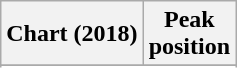<table class="wikitable sortable plainrowheaders">
<tr>
<th scope="col">Chart (2018)</th>
<th scope="col">Peak<br>position</th>
</tr>
<tr>
</tr>
<tr>
</tr>
<tr>
</tr>
</table>
